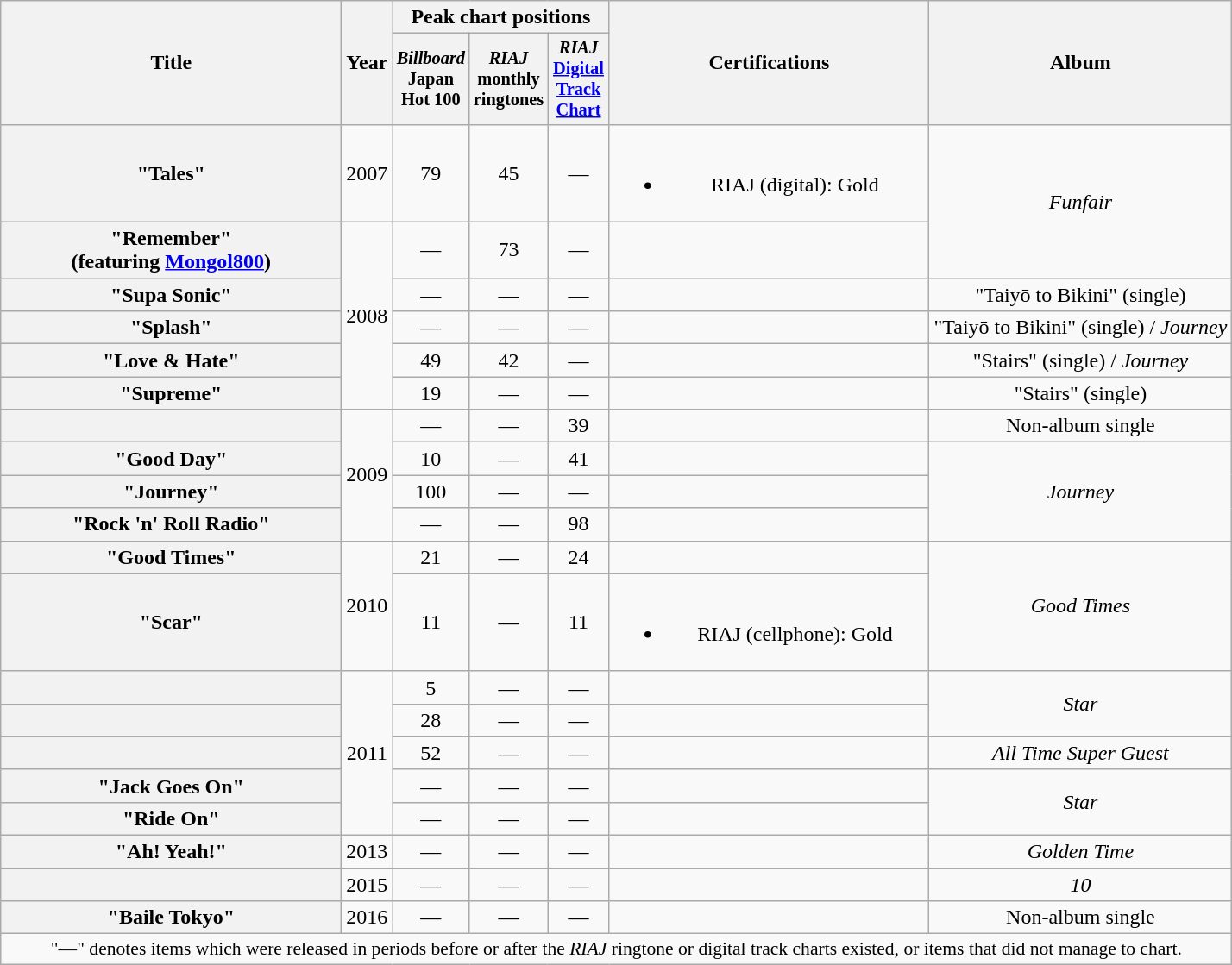<table class="wikitable plainrowheaders" style="text-align:center;">
<tr>
<th scope="col" rowspan="2" style="width:16em;">Title</th>
<th scope="col" rowspan="2">Year</th>
<th scope="col" colspan="3">Peak chart positions</th>
<th scope="col" rowspan="2" style="width:15em;">Certifications</th>
<th scope="col" rowspan="2">Album</th>
</tr>
<tr>
<th style="width:3em;font-size:85%"><em>Billboard</em> Japan Hot 100<br></th>
<th style="width:3em;font-size:85%"><em>RIAJ</em><br>monthly<br>ringtones<br></th>
<th style="width:3em;font-size:85%"><em>RIAJ</em><br><a href='#'>Digital<br>Track<br>Chart</a><br></th>
</tr>
<tr>
<th scope="row">"Tales"</th>
<td>2007</td>
<td>79</td>
<td>45</td>
<td>—</td>
<td><br><ul><li>RIAJ <span>(digital)</span>: Gold</li></ul></td>
<td rowspan="2"><em>Funfair</em></td>
</tr>
<tr>
<th scope="row">"Remember"<br><span>(featuring <a href='#'>Mongol800</a>)</span></th>
<td rowspan="5">2008</td>
<td>—</td>
<td>73</td>
<td>—</td>
<td></td>
</tr>
<tr>
<th scope="row">"Supa Sonic"</th>
<td>—</td>
<td>—</td>
<td>—</td>
<td></td>
<td>"Taiyō to Bikini" <span>(single)</span></td>
</tr>
<tr>
<th scope="row">"Splash"</th>
<td>—</td>
<td>—</td>
<td>—</td>
<td></td>
<td>"Taiyō to Bikini" <span>(single)</span> / <em>Journey</em></td>
</tr>
<tr>
<th scope="row">"Love & Hate"</th>
<td>49</td>
<td>42</td>
<td>—</td>
<td></td>
<td>"Stairs" <span>(single)</span> / <em>Journey</em></td>
</tr>
<tr>
<th scope="row">"Supreme"</th>
<td>19</td>
<td>—</td>
<td>—</td>
<td></td>
<td>"Stairs" <span>(single)</span></td>
</tr>
<tr>
<th scope="row"></th>
<td rowspan="4">2009</td>
<td>—</td>
<td>—</td>
<td>39</td>
<td></td>
<td>Non-album single</td>
</tr>
<tr>
<th scope="row">"Good Day"</th>
<td>10</td>
<td>—</td>
<td>41</td>
<td></td>
<td rowspan="3"><em>Journey</em></td>
</tr>
<tr>
<th scope="row">"Journey"</th>
<td>100</td>
<td>—</td>
<td>—</td>
<td></td>
</tr>
<tr>
<th scope="row">"Rock 'n' Roll Radio"</th>
<td>—</td>
<td>—</td>
<td>98</td>
<td></td>
</tr>
<tr>
<th scope="row">"Good Times"</th>
<td rowspan="2">2010</td>
<td>21</td>
<td>—</td>
<td>24</td>
<td></td>
<td rowspan="2"><em>Good Times</em></td>
</tr>
<tr>
<th scope="row">"Scar"</th>
<td>11</td>
<td>—</td>
<td>11</td>
<td><br><ul><li>RIAJ <span>(cellphone)</span>: Gold</li></ul></td>
</tr>
<tr>
<th scope="row"></th>
<td rowspan="5">2011</td>
<td>5</td>
<td>—</td>
<td>—</td>
<td></td>
<td rowspan="2"><em>Star</em></td>
</tr>
<tr>
<th scope="row"></th>
<td>28</td>
<td>—</td>
<td>—</td>
<td></td>
</tr>
<tr>
<th scope="row"></th>
<td>52</td>
<td>—</td>
<td>—</td>
<td></td>
<td><em>All Time Super Guest</em></td>
</tr>
<tr>
<th scope="row">"Jack Goes On"</th>
<td>—</td>
<td>—</td>
<td>—</td>
<td></td>
<td rowspan="2"><em>Star</em></td>
</tr>
<tr>
<th scope="row">"Ride On"</th>
<td>—</td>
<td>—</td>
<td>—</td>
<td></td>
</tr>
<tr>
<th scope="row">"Ah! Yeah!"</th>
<td>2013</td>
<td>—</td>
<td>—</td>
<td>—</td>
<td></td>
<td><em>Golden Time</em></td>
</tr>
<tr>
<th scope="row"></th>
<td>2015</td>
<td>—</td>
<td>—</td>
<td>—</td>
<td></td>
<td><em>10</em></td>
</tr>
<tr>
<th scope="row">"Baile Tokyo"</th>
<td rowspan="1">2016</td>
<td>—</td>
<td>—</td>
<td>—</td>
<td></td>
<td>Non-album single</td>
</tr>
<tr>
<td colspan="12" align="center" style="font-size:90%;">"—" denotes items which were released in periods before or after the <em>RIAJ</em> ringtone or digital track charts existed, or items that did not manage to chart.</td>
</tr>
</table>
